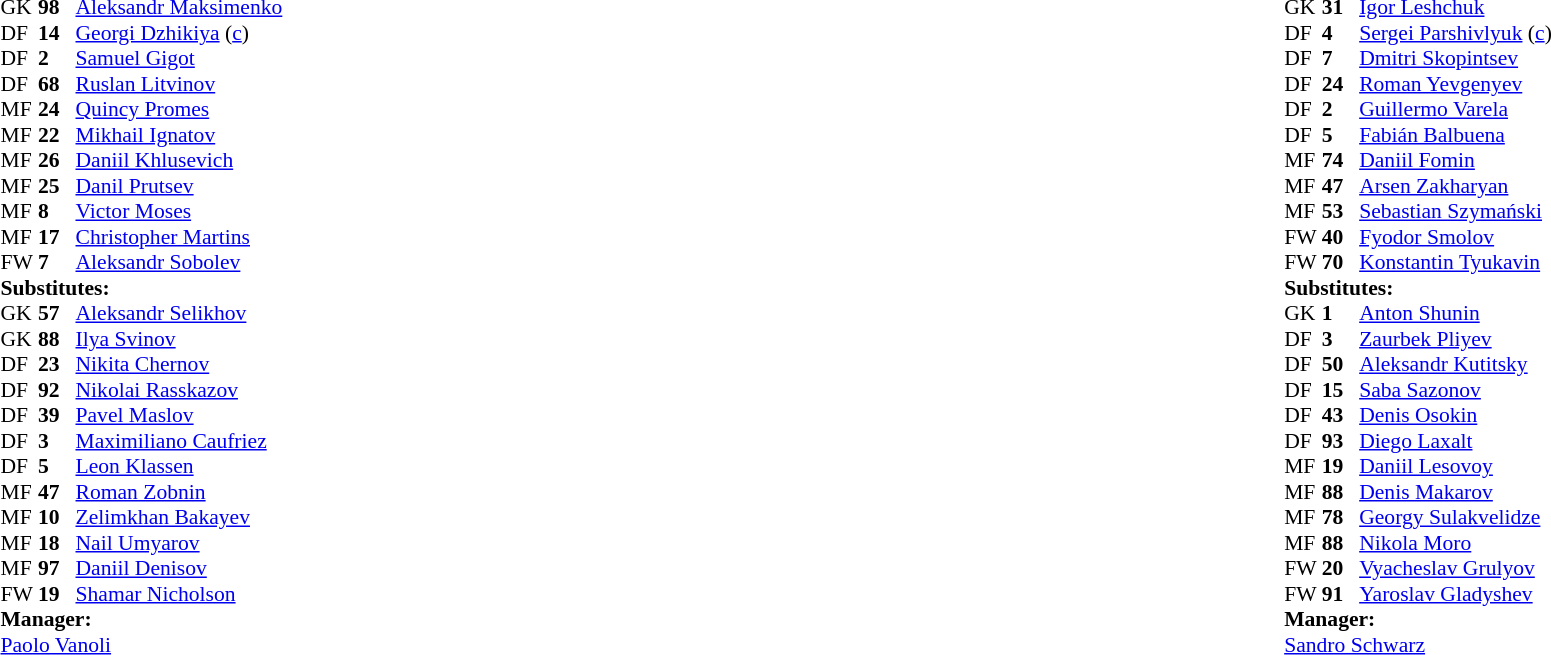<table style="width:100%">
<tr>
<td style="vertical-align:top;width:40%"><br><table style="font-size:90%" cellspacing="0" cellpadding="0">
<tr>
<th width=25></th>
<th width=25></th>
</tr>
<tr>
<td>GK</td>
<td><strong>98</strong></td>
<td> <a href='#'>Aleksandr Maksimenko</a></td>
</tr>
<tr>
<td>DF</td>
<td><strong>14</strong></td>
<td> <a href='#'>Georgi Dzhikiya</a> (<a href='#'>c</a>)</td>
<td></td>
<td></td>
</tr>
<tr>
<td>DF</td>
<td><strong>2 </strong></td>
<td> <a href='#'>Samuel Gigot</a></td>
<td></td>
<td></td>
</tr>
<tr>
<td>DF</td>
<td><strong>68</strong></td>
<td> <a href='#'>Ruslan Litvinov</a></td>
</tr>
<tr>
<td>MF</td>
<td><strong>24</strong></td>
<td> <a href='#'>Quincy Promes</a></td>
<td></td>
<td></td>
</tr>
<tr>
<td>MF</td>
<td><strong>22</strong></td>
<td> <a href='#'>Mikhail Ignatov</a></td>
<td></td>
<td></td>
</tr>
<tr>
<td>MF</td>
<td><strong>26</strong></td>
<td> <a href='#'>Daniil Khlusevich</a></td>
<td></td>
</tr>
<tr>
<td>MF</td>
<td><strong>25</strong></td>
<td> <a href='#'>Danil Prutsev</a></td>
</tr>
<tr>
<td>MF</td>
<td><strong>8 </strong></td>
<td> <a href='#'>Victor Moses</a></td>
</tr>
<tr>
<td>MF</td>
<td><strong>17</strong></td>
<td> <a href='#'>Christopher Martins</a></td>
</tr>
<tr>
<td>FW</td>
<td><strong>7 </strong></td>
<td> <a href='#'>Aleksandr Sobolev</a></td>
<td></td>
<td></td>
</tr>
<tr>
<td colspan="4"><strong>Substitutes:</strong></td>
</tr>
<tr>
<td>GK</td>
<td><strong>57</strong></td>
<td> <a href='#'>Aleksandr Selikhov</a></td>
</tr>
<tr>
<td>GK</td>
<td><strong>88</strong></td>
<td> <a href='#'>Ilya Svinov</a></td>
</tr>
<tr>
<td>DF</td>
<td><strong>23</strong></td>
<td> <a href='#'>Nikita Chernov</a></td>
</tr>
<tr>
<td>DF</td>
<td><strong>92</strong></td>
<td> <a href='#'>Nikolai Rasskazov</a></td>
</tr>
<tr>
<td>DF</td>
<td><strong>39</strong></td>
<td> <a href='#'>Pavel Maslov</a></td>
</tr>
<tr>
<td>DF</td>
<td><strong>3 </strong></td>
<td> <a href='#'>Maximiliano Caufriez</a></td>
<td></td>
<td></td>
</tr>
<tr>
<td>DF</td>
<td><strong>5 </strong></td>
<td> <a href='#'>Leon Klassen</a></td>
</tr>
<tr>
<td>MF</td>
<td><strong>47</strong></td>
<td> <a href='#'>Roman Zobnin</a></td>
<td></td>
<td></td>
</tr>
<tr>
<td>MF</td>
<td><strong>10</strong></td>
<td> <a href='#'>Zelimkhan Bakayev</a></td>
</tr>
<tr>
<td>MF</td>
<td><strong>18</strong></td>
<td> <a href='#'>Nail Umyarov</a></td>
<td></td>
<td></td>
</tr>
<tr>
<td>MF</td>
<td><strong>97</strong></td>
<td> <a href='#'>Daniil Denisov</a></td>
</tr>
<tr>
<td>FW</td>
<td><strong>19</strong></td>
<td> <a href='#'>Shamar Nicholson</a></td>
<td></td>
<td></td>
</tr>
<tr>
<td colspan="4"><strong>Manager:</strong></td>
</tr>
<tr>
<td colspan="4"> <a href='#'>Paolo Vanoli</a> </td>
</tr>
</table>
</td>
<td style="vertical-align:top"></td>
<td style="vertical-align:top; width:50%"><br><table cellspacing="0" cellpadding="0" style="font-size:90%; margin:auto">
<tr>
<th width=25></th>
<th width=25></th>
</tr>
<tr>
<td>GK</td>
<td><strong>31</strong></td>
<td> <a href='#'>Igor Leshchuk</a></td>
</tr>
<tr>
<td>DF</td>
<td><strong>4 </strong></td>
<td> <a href='#'>Sergei Parshivlyuk</a> (<a href='#'>c</a>)</td>
<td></td>
<td></td>
</tr>
<tr>
<td>DF</td>
<td><strong>7 </strong></td>
<td> <a href='#'>Dmitri Skopintsev</a></td>
<td></td>
<td></td>
</tr>
<tr>
<td>DF</td>
<td><strong>24</strong></td>
<td> <a href='#'>Roman Yevgenyev</a></td>
</tr>
<tr>
<td>DF</td>
<td><strong>2 </strong></td>
<td> <a href='#'>Guillermo Varela</a></td>
<td></td>
<td></td>
</tr>
<tr>
<td>DF</td>
<td><strong>5 </strong></td>
<td> <a href='#'>Fabián Balbuena</a></td>
</tr>
<tr>
<td>MF</td>
<td><strong>74</strong></td>
<td> <a href='#'>Daniil Fomin</a></td>
</tr>
<tr>
<td>MF</td>
<td><strong>47</strong></td>
<td> <a href='#'>Arsen Zakharyan</a></td>
</tr>
<tr>
<td>MF</td>
<td><strong>53</strong></td>
<td> <a href='#'>Sebastian Szymański</a></td>
</tr>
<tr>
<td>FW</td>
<td><strong>40</strong></td>
<td> <a href='#'>Fyodor Smolov</a></td>
<td></td>
<td></td>
</tr>
<tr>
<td>FW</td>
<td><strong>70</strong></td>
<td> <a href='#'>Konstantin Tyukavin</a></td>
</tr>
<tr>
<td colspan="4"><strong>Substitutes:</strong></td>
</tr>
<tr>
<td>GK</td>
<td><strong>1 </strong></td>
<td> <a href='#'>Anton Shunin</a></td>
</tr>
<tr>
<td>DF</td>
<td><strong>3 </strong></td>
<td> <a href='#'>Zaurbek Pliyev</a></td>
</tr>
<tr>
<td>DF</td>
<td><strong>50</strong></td>
<td> <a href='#'>Aleksandr Kutitsky</a></td>
</tr>
<tr>
<td>DF</td>
<td><strong>15</strong></td>
<td> <a href='#'>Saba Sazonov</a></td>
</tr>
<tr>
<td>DF</td>
<td><strong>43</strong></td>
<td> <a href='#'>Denis Osokin</a></td>
</tr>
<tr>
<td>DF</td>
<td><strong>93</strong></td>
<td> <a href='#'>Diego Laxalt</a></td>
</tr>
<tr>
<td>MF</td>
<td><strong>19</strong></td>
<td> <a href='#'>Daniil Lesovoy</a></td>
<td></td>
<td></td>
</tr>
<tr>
<td>MF</td>
<td><strong>88</strong></td>
<td> <a href='#'>Denis Makarov</a></td>
<td></td>
<td></td>
</tr>
<tr>
<td>MF</td>
<td><strong>78</strong></td>
<td> <a href='#'>Georgy Sulakvelidze</a></td>
</tr>
<tr>
<td>MF</td>
<td><strong>88</strong></td>
<td> <a href='#'>Nikola Moro</a></td>
<td></td>
<td></td>
</tr>
<tr>
<td>FW</td>
<td><strong>20</strong></td>
<td> <a href='#'>Vyacheslav Grulyov</a></td>
<td></td>
<td></td>
</tr>
<tr>
<td>FW</td>
<td><strong>91</strong></td>
<td> <a href='#'>Yaroslav Gladyshev</a></td>
</tr>
<tr>
<td colspan="4"><strong>Manager:</strong></td>
</tr>
<tr>
<td colspan="4"> <a href='#'>Sandro Schwarz</a></td>
</tr>
</table>
</td>
</tr>
</table>
